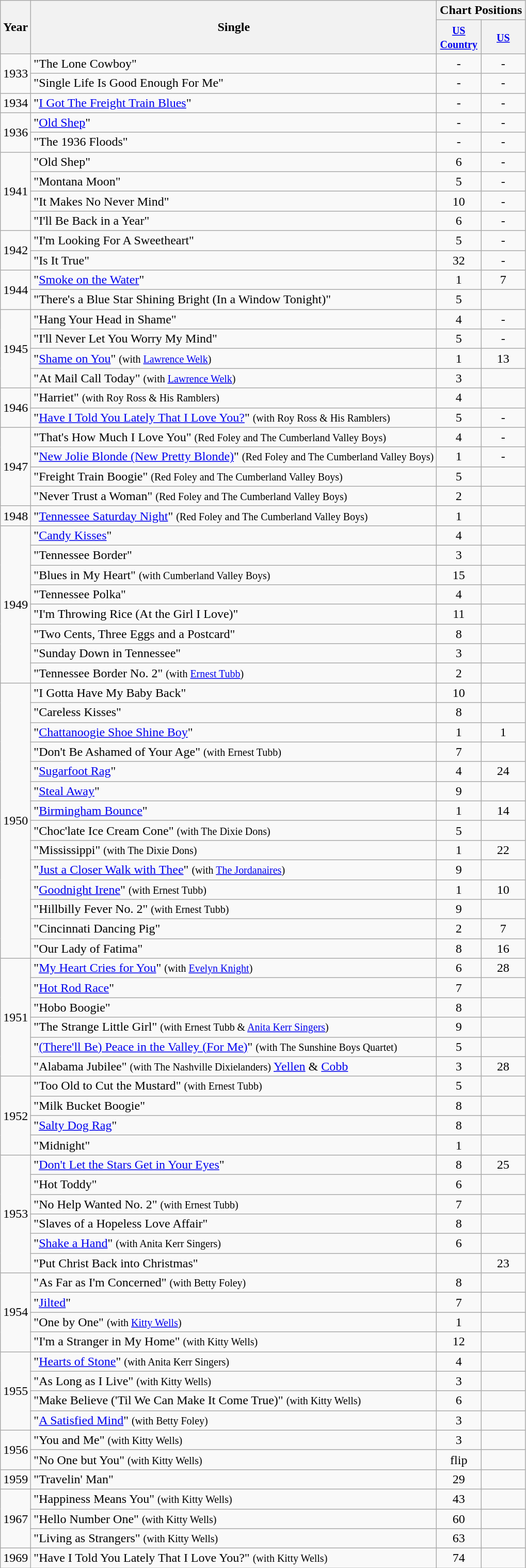<table class="wikitable">
<tr>
<th rowspan="2">Year</th>
<th rowspan="2">Single</th>
<th colspan="2">Chart Positions</th>
</tr>
<tr>
<th style="width:50px;"><small><a href='#'>US Country</a></small></th>
<th style="width:50px;"><small><a href='#'>US</a></small></th>
</tr>
<tr>
<td rowspan="2">1933</td>
<td>"The Lone Cowboy"</td>
<td style="text-align:center;">-</td>
<td style="text-align:center;">-</td>
</tr>
<tr>
<td>"Single Life Is Good Enough For Me"</td>
<td style="text-align:center;">-</td>
<td style="text-align:center;">-</td>
</tr>
<tr>
<td>1934</td>
<td>"<a href='#'>I Got The Freight Train Blues</a>"</td>
<td style="text-align:center;">-</td>
<td style="text-align:center;">-</td>
</tr>
<tr>
<td rowspan="2">1936</td>
<td>"<a href='#'>Old Shep</a>"</td>
<td style="text-align:center;">-</td>
<td style="text-align:center;">-</td>
</tr>
<tr>
<td>"The 1936 Floods"</td>
<td style="text-align:center;">-</td>
<td style="text-align:center;">-</td>
</tr>
<tr>
<td rowspan="4">1941</td>
<td>"Old Shep"</td>
<td style="text-align:center;">6</td>
<td style="text-align:center;">-</td>
</tr>
<tr>
<td>"Montana Moon"</td>
<td style="text-align:center;">5</td>
<td style="text-align:center;">-</td>
</tr>
<tr>
<td>"It Makes No Never Mind"</td>
<td style="text-align:center;">10</td>
<td style="text-align:center;">-</td>
</tr>
<tr>
<td>"I'll Be Back in a Year"</td>
<td style="text-align:center;">6</td>
<td style="text-align:center;">-</td>
</tr>
<tr>
<td rowspan="2">1942</td>
<td>"I'm Looking For A Sweetheart"</td>
<td style="text-align:center;">5</td>
<td style="text-align:center;">-</td>
</tr>
<tr>
<td>"Is It True"</td>
<td style="text-align:center;">32</td>
<td style="text-align:center;">-</td>
</tr>
<tr>
<td rowspan="2">1944</td>
<td>"<a href='#'>Smoke on the Water</a>"</td>
<td style="text-align:center;">1</td>
<td style="text-align:center;">7</td>
</tr>
<tr>
<td>"There's a Blue Star Shining Bright (In a Window Tonight)"</td>
<td style="text-align:center;">5</td>
<td style="text-align:center;"></td>
</tr>
<tr>
<td rowspan="4">1945</td>
<td>"Hang Your Head in Shame"</td>
<td style="text-align:center;">4</td>
<td style="text-align:center;">-</td>
</tr>
<tr>
<td>"I'll Never Let You Worry My Mind"</td>
<td style="text-align:center;">5</td>
<td style="text-align:center;">-</td>
</tr>
<tr>
<td>"<a href='#'>Shame on You</a>" <small>(with <a href='#'>Lawrence Welk</a>)</small></td>
<td style="text-align:center;">1</td>
<td style="text-align:center;">13</td>
</tr>
<tr>
<td>"At Mail Call Today" <small>(with <a href='#'>Lawrence Welk</a>)</small></td>
<td style="text-align:center;">3</td>
<td style="text-align:center;"></td>
</tr>
<tr>
<td rowspan="2">1946</td>
<td>"Harriet" <small>(with Roy Ross & His Ramblers)</small></td>
<td style="text-align:center;">4</td>
<td style="text-align:center;"></td>
</tr>
<tr>
<td>"<a href='#'>Have I Told You Lately That I Love You?</a>" <small>(with Roy Ross & His Ramblers)</small></td>
<td style="text-align:center;">5</td>
<td style="text-align:center;">-</td>
</tr>
<tr>
<td rowspan="4">1947</td>
<td>"That's How Much I Love You" <small>(Red Foley and The Cumberland Valley Boys)</small></td>
<td style="text-align:center;">4</td>
<td style="text-align:center;">-</td>
</tr>
<tr>
<td>"<a href='#'>New Jolie Blonde (New Pretty Blonde)</a>" <small>(Red Foley and The Cumberland Valley Boys)</small></td>
<td style="text-align:center;">1</td>
<td style="text-align:center;">-</td>
</tr>
<tr>
<td>"Freight Train Boogie" <small>(Red Foley and The Cumberland Valley Boys)</small></td>
<td style="text-align:center;">5</td>
<td style="text-align:center;"></td>
</tr>
<tr>
<td>"Never Trust a Woman" <small>(Red Foley and The Cumberland Valley Boys)</small></td>
<td style="text-align:center;">2</td>
<td style="text-align:center;"></td>
</tr>
<tr>
<td>1948</td>
<td>"<a href='#'>Tennessee Saturday Night</a>" <small>(Red Foley and The Cumberland Valley Boys)</small></td>
<td style="text-align:center;">1</td>
<td style="text-align:center;"></td>
</tr>
<tr>
<td rowspan="8">1949</td>
<td>"<a href='#'>Candy Kisses</a>"</td>
<td style="text-align:center;">4</td>
<td style="text-align:center;"></td>
</tr>
<tr>
<td>"Tennessee Border"</td>
<td style="text-align:center;">3</td>
<td style="text-align:center;"></td>
</tr>
<tr>
<td>"Blues in My Heart" <small>(with Cumberland Valley Boys)</small></td>
<td style="text-align:center;">15</td>
<td style="text-align:center;"></td>
</tr>
<tr>
<td>"Tennessee Polka"</td>
<td style="text-align:center;">4</td>
<td style="text-align:center;"></td>
</tr>
<tr>
<td>"I'm Throwing Rice (At the Girl I Love)"</td>
<td style="text-align:center;">11</td>
<td style="text-align:center;"></td>
</tr>
<tr>
<td>"Two Cents, Three Eggs and a Postcard"</td>
<td style="text-align:center;">8</td>
<td style="text-align:center;"></td>
</tr>
<tr>
<td>"Sunday Down in Tennessee"</td>
<td style="text-align:center;">3</td>
<td style="text-align:center;"></td>
</tr>
<tr>
<td>"Tennessee Border No. 2" <small>(with <a href='#'>Ernest Tubb</a>)</small></td>
<td style="text-align:center;">2</td>
<td style="text-align:center;"></td>
</tr>
<tr>
<td rowspan="14">1950</td>
<td>"I Gotta Have My Baby Back"</td>
<td style="text-align:center;">10</td>
<td style="text-align:center;"></td>
</tr>
<tr>
<td>"Careless Kisses"</td>
<td style="text-align:center;">8</td>
<td style="text-align:center;"></td>
</tr>
<tr>
<td>"<a href='#'>Chattanoogie Shoe Shine Boy</a>"</td>
<td style="text-align:center;">1</td>
<td style="text-align:center;">1</td>
</tr>
<tr>
<td>"Don't Be Ashamed of Your Age" <small>(with Ernest Tubb)</small></td>
<td style="text-align:center;">7</td>
<td style="text-align:center;"></td>
</tr>
<tr>
<td>"<a href='#'>Sugarfoot Rag</a>"</td>
<td style="text-align:center;">4</td>
<td style="text-align:center;">24</td>
</tr>
<tr>
<td>"<a href='#'>Steal Away</a>"</td>
<td style="text-align:center;">9</td>
<td style="text-align:center;"></td>
</tr>
<tr>
<td>"<a href='#'>Birmingham Bounce</a>"</td>
<td style="text-align:center;">1</td>
<td style="text-align:center;">14</td>
</tr>
<tr>
<td>"Choc'late Ice Cream Cone" <small>(with The Dixie Dons)</small></td>
<td style="text-align:center;">5</td>
<td style="text-align:center;"></td>
</tr>
<tr>
<td>"Mississippi" <small>(with The Dixie Dons)</small></td>
<td style="text-align:center;">1</td>
<td style="text-align:center;">22</td>
</tr>
<tr>
<td>"<a href='#'>Just a Closer Walk with Thee</a>" <small>(with <a href='#'>The Jordanaires</a>)</small></td>
<td style="text-align:center;">9</td>
<td style="text-align:center;"></td>
</tr>
<tr>
<td>"<a href='#'>Goodnight Irene</a>" <small>(with Ernest Tubb)</small></td>
<td style="text-align:center;">1</td>
<td style="text-align:center;">10</td>
</tr>
<tr>
<td>"Hillbilly Fever No. 2" <small>(with Ernest Tubb)</small></td>
<td style="text-align:center;">9</td>
<td style="text-align:center;"></td>
</tr>
<tr>
<td>"Cincinnati Dancing Pig"</td>
<td style="text-align:center;">2</td>
<td style="text-align:center;">7</td>
</tr>
<tr>
<td>"Our Lady of Fatima"</td>
<td style="text-align:center;">8</td>
<td style="text-align:center;">16</td>
</tr>
<tr>
<td rowspan="6">1951</td>
<td>"<a href='#'>My Heart Cries for You</a>" <small>(with <a href='#'>Evelyn Knight</a>)</small></td>
<td style="text-align:center;">6</td>
<td style="text-align:center;">28</td>
</tr>
<tr>
<td>"<a href='#'>Hot Rod Race</a>"</td>
<td style="text-align:center;">7</td>
<td style="text-align:center;"></td>
</tr>
<tr>
<td>"Hobo Boogie"</td>
<td style="text-align:center;">8</td>
<td style="text-align:center;"></td>
</tr>
<tr>
<td>"The Strange Little Girl" <small>(with Ernest Tubb & <a href='#'>Anita Kerr Singers</a>)</small></td>
<td style="text-align:center;">9</td>
<td style="text-align:center;"></td>
</tr>
<tr>
<td>"<a href='#'>(There'll Be) Peace in the Valley (For Me)</a>" <small>(with The Sunshine Boys Quartet)</small></td>
<td style="text-align:center;">5</td>
<td style="text-align:center;"></td>
</tr>
<tr>
<td>"Alabama Jubilee" <small>(with The Nashville Dixielanders)</small> <a href='#'>Yellen</a> & <a href='#'>Cobb</a></td>
<td style="text-align:center;">3</td>
<td style="text-align:center;">28</td>
</tr>
<tr>
<td rowspan="4">1952</td>
<td>"Too Old to Cut the Mustard" <small>(with Ernest Tubb)</small></td>
<td style="text-align:center;">5</td>
<td style="text-align:center;"></td>
</tr>
<tr>
<td>"Milk Bucket Boogie"</td>
<td style="text-align:center;">8</td>
<td style="text-align:center;"></td>
</tr>
<tr>
<td>"<a href='#'>Salty Dog Rag</a>"</td>
<td style="text-align:center;">8</td>
<td style="text-align:center;"></td>
</tr>
<tr>
<td>"Midnight"</td>
<td style="text-align:center;">1</td>
<td style="text-align:center;"></td>
</tr>
<tr>
<td rowspan="6">1953</td>
<td>"<a href='#'>Don't Let the Stars Get in Your Eyes</a>"</td>
<td style="text-align:center;">8</td>
<td style="text-align:center;">25</td>
</tr>
<tr>
<td>"Hot Toddy"</td>
<td style="text-align:center;">6</td>
<td style="text-align:center;"></td>
</tr>
<tr>
<td>"No Help Wanted No. 2" <small>(with Ernest Tubb)</small></td>
<td style="text-align:center;">7</td>
<td style="text-align:center;"></td>
</tr>
<tr>
<td>"Slaves of a Hopeless Love Affair"</td>
<td style="text-align:center;">8</td>
<td style="text-align:center;"></td>
</tr>
<tr>
<td>"<a href='#'>Shake a Hand</a>" <small>(with Anita Kerr Singers)</small></td>
<td style="text-align:center;">6</td>
<td style="text-align:center;"></td>
</tr>
<tr>
<td>"Put Christ Back into Christmas"</td>
<td style="text-align:center;"></td>
<td style="text-align:center;">23</td>
</tr>
<tr>
<td rowspan="4">1954</td>
<td>"As Far as I'm Concerned" <small>(with Betty Foley)</small></td>
<td style="text-align:center;">8</td>
<td style="text-align:center;"></td>
</tr>
<tr>
<td>"<a href='#'>Jilted</a>"</td>
<td style="text-align:center;">7</td>
<td style="text-align:center;"></td>
</tr>
<tr>
<td>"One by One" <small>(with <a href='#'>Kitty Wells</a>)</small></td>
<td style="text-align:center;">1</td>
<td style="text-align:center;"></td>
</tr>
<tr>
<td>"I'm a Stranger in My Home" <small>(with Kitty Wells)</small></td>
<td style="text-align:center;">12</td>
<td style="text-align:center;"></td>
</tr>
<tr>
<td rowspan="4">1955</td>
<td>"<a href='#'>Hearts of Stone</a>" <small>(with Anita Kerr Singers)</small></td>
<td style="text-align:center;">4</td>
<td style="text-align:center;"></td>
</tr>
<tr>
<td>"As Long as I Live" <small>(with Kitty Wells)</small></td>
<td style="text-align:center;">3</td>
<td style="text-align:center;"></td>
</tr>
<tr>
<td>"Make Believe ('Til We Can Make It Come True)" <small>(with Kitty Wells)</small></td>
<td style="text-align:center;">6</td>
<td style="text-align:center;"></td>
</tr>
<tr>
<td>"<a href='#'>A Satisfied Mind</a>" <small>(with Betty Foley)</small></td>
<td style="text-align:center;">3</td>
<td style="text-align:center;"></td>
</tr>
<tr>
<td rowspan="2">1956</td>
<td>"You and Me" <small>(with Kitty Wells)</small></td>
<td style="text-align:center;">3</td>
<td style="text-align:center;"></td>
</tr>
<tr>
<td>"No One but You" <small>(with Kitty Wells)</small></td>
<td style="text-align:center;">flip</td>
<td style="text-align:center;"></td>
</tr>
<tr>
<td>1959</td>
<td>"Travelin' Man"</td>
<td style="text-align:center;">29</td>
<td style="text-align:center;"></td>
</tr>
<tr>
<td rowspan="3">1967</td>
<td>"Happiness Means You" <small>(with Kitty Wells)</small></td>
<td style="text-align:center;">43</td>
<td style="text-align:center;"></td>
</tr>
<tr>
<td>"Hello Number One" <small>(with Kitty Wells)</small></td>
<td style="text-align:center;">60</td>
<td style="text-align:center;"></td>
</tr>
<tr>
<td>"Living as Strangers" <small>(with Kitty Wells)</small></td>
<td style="text-align:center;">63</td>
<td style="text-align:center;"></td>
</tr>
<tr>
<td>1969</td>
<td>"Have I Told You Lately That I Love You?" <small>(with Kitty Wells)</small></td>
<td style="text-align:center;">74</td>
<td style="text-align:center;"></td>
</tr>
</table>
